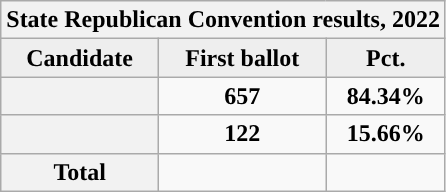<table class="wikitable sortable plainrowheaders">
<tr>
<th colspan="7" >State Republican Convention results, 2022</th>
</tr>
<tr style="background:#eee; text-align:center;">
<td><strong>Candidate</strong></td>
<td><strong>First ballot</strong></td>
<td><strong>Pct.</strong></td>
</tr>
<tr>
<th scope="row"><strong></strong></th>
<td style="text-align:center;"><strong>657</strong></td>
<td style="text-align:center;"><strong>84.34%</strong></td>
</tr>
<tr>
<th scope="row"><strong></strong></th>
<td style="text-align:center;"><strong>122</strong></td>
<td style="text-align:center;"><strong>15.66%</strong></td>
</tr>
<tr>
<th scope="row"><strong>Total</strong></th>
<td style="text-align:center;"><strong></strong></td>
<td style="text-align:center;"><strong></strong></td>
</tr>
</table>
